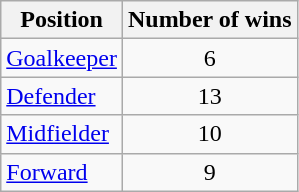<table class=wikitable>
<tr>
<th>Position</th>
<th>Number of wins</th>
</tr>
<tr>
<td><a href='#'>Goalkeeper</a></td>
<td style="text-align:center;">6</td>
</tr>
<tr>
<td><a href='#'>Defender</a></td>
<td style="text-align:center;">13</td>
</tr>
<tr>
<td><a href='#'>Midfielder</a></td>
<td style="text-align:center;">10</td>
</tr>
<tr>
<td><a href='#'>Forward</a></td>
<td style="text-align:center;">9</td>
</tr>
</table>
